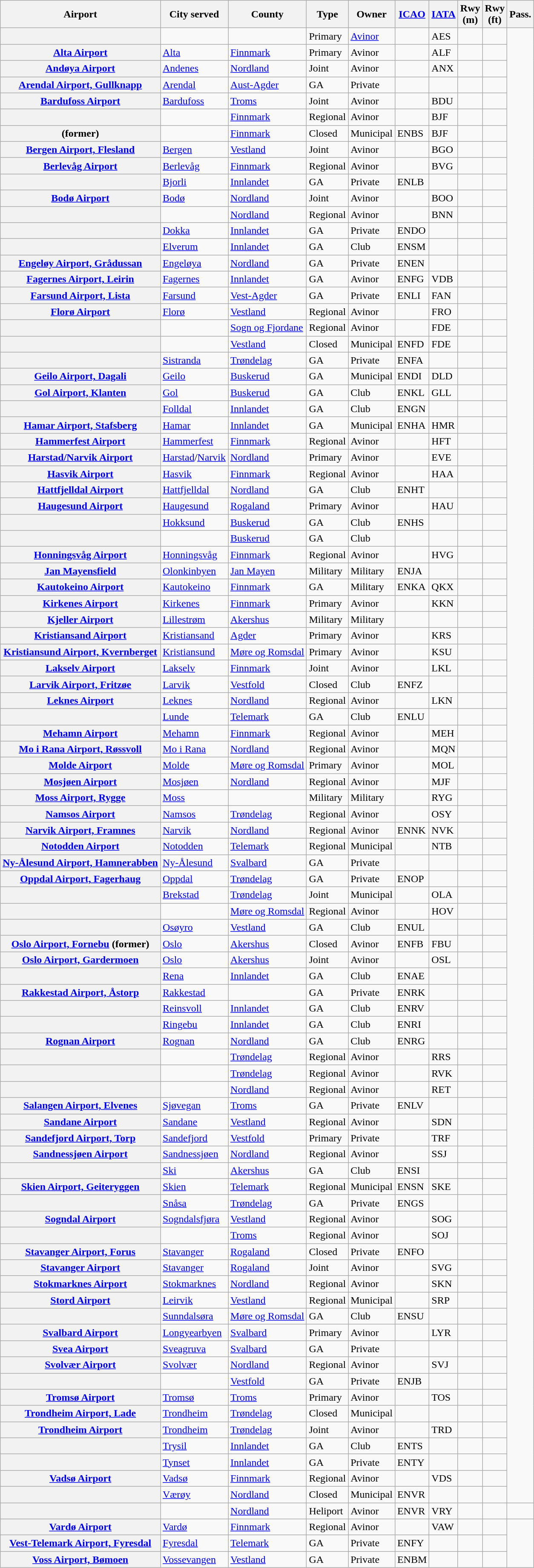<table class="wikitable plainrowheaders sortable">
<tr>
<th scope=col>Airport</th>
<th scope=col>City served</th>
<th scope=col>County</th>
<th scope=col>Type</th>
<th scope=col>Owner</th>
<th scope=col><a href='#'>ICAO</a></th>
<th scope=col><a href='#'>IATA</a></th>
<th scope=col>Rwy<br>(m)</th>
<th scope=col>Rwy<br>(ft)</th>
<th scope=col>Pass.</th>
</tr>
<tr valign=top>
<th scope=row><strong></strong></th>
<td></td>
<td></td>
<td>Primary</td>
<td><a href='#'>Avinor</a></td>
<td></td>
<td>AES</td>
<td></td>
<td align=right></td>
</tr>
<tr valign=top>
<th scope=row><strong><a href='#'>Alta Airport</a></strong></th>
<td><a href='#'>Alta</a></td>
<td><a href='#'>Finnmark</a></td>
<td>Primary</td>
<td>Avinor</td>
<td></td>
<td>ALF</td>
<td></td>
<td align=right></td>
</tr>
<tr valign=top>
<th scope=row><strong><a href='#'>Andøya Airport</a></strong></th>
<td><a href='#'>Andenes</a></td>
<td><a href='#'>Nordland</a></td>
<td>Joint</td>
<td>Avinor</td>
<td></td>
<td>ANX</td>
<td></td>
<td align=right></td>
</tr>
<tr valign=top>
<th scope=row><a href='#'>Arendal Airport, Gullknapp</a></th>
<td><a href='#'>Arendal</a></td>
<td><a href='#'>Aust-Agder</a></td>
<td>GA</td>
<td>Private</td>
<td></td>
<td></td>
<td></td>
<td></td>
</tr>
<tr valign=top>
<th scope=row><strong><a href='#'>Bardufoss Airport</a></strong></th>
<td><a href='#'>Bardufoss</a></td>
<td><a href='#'>Troms</a></td>
<td>Joint</td>
<td>Avinor</td>
<td></td>
<td>BDU</td>
<td></td>
<td align=right></td>
</tr>
<tr valign=top>
<th scope=row><strong></strong></th>
<td></td>
<td><a href='#'>Finnmark</a></td>
<td>Regional</td>
<td>Avinor</td>
<td></td>
<td>BJF</td>
<td></td>
<td align=right></td>
</tr>
<tr valign=top>
<th scope=row> (former)</th>
<td></td>
<td><a href='#'>Finnmark</a></td>
<td>Closed</td>
<td>Municipal</td>
<td>ENBS</td>
<td>BJF</td>
<td></td>
<td></td>
</tr>
<tr valign=top>
<th scope=row><strong><a href='#'>Bergen Airport, Flesland</a></strong></th>
<td><a href='#'>Bergen</a></td>
<td><a href='#'>Vestland</a></td>
<td>Joint</td>
<td>Avinor</td>
<td></td>
<td>BGO</td>
<td></td>
<td align=right></td>
</tr>
<tr valign=top>
<th scope=row><strong><a href='#'>Berlevåg Airport</a></strong></th>
<td><a href='#'>Berlevåg</a></td>
<td><a href='#'>Finnmark</a></td>
<td>Regional</td>
<td>Avinor</td>
<td></td>
<td>BVG</td>
<td></td>
<td align=right></td>
</tr>
<tr valign=top>
<th scope=row></th>
<td><a href='#'>Bjorli</a></td>
<td><a href='#'>Innlandet</a></td>
<td>GA</td>
<td>Private</td>
<td>ENLB</td>
<td></td>
<td></td>
<td></td>
</tr>
<tr valign=top>
<th scope=row><strong><a href='#'>Bodø Airport</a></strong></th>
<td><a href='#'>Bodø</a></td>
<td><a href='#'>Nordland</a></td>
<td>Joint</td>
<td>Avinor</td>
<td></td>
<td>BOO</td>
<td></td>
<td align=right></td>
</tr>
<tr valign=top>
<th scope=row><strong></strong></th>
<td></td>
<td><a href='#'>Nordland</a></td>
<td>Regional</td>
<td>Avinor</td>
<td></td>
<td>BNN</td>
<td></td>
<td align=right></td>
</tr>
<tr valign=top>
<th scope=row></th>
<td><a href='#'>Dokka</a></td>
<td><a href='#'>Innlandet</a></td>
<td>GA</td>
<td>Private</td>
<td>ENDO</td>
<td></td>
<td></td>
<td></td>
</tr>
<tr valign=top>
<th scope=row></th>
<td><a href='#'>Elverum</a></td>
<td><a href='#'>Innlandet</a></td>
<td>GA</td>
<td>Club</td>
<td>ENSM</td>
<td></td>
<td></td>
<td></td>
</tr>
<tr valign=top>
<th scope=row><a href='#'>Engeløy Airport, Grådussan</a></th>
<td><a href='#'>Engeløya</a></td>
<td><a href='#'>Nordland</a></td>
<td>GA</td>
<td>Private</td>
<td>ENEN</td>
<td></td>
<td></td>
<td></td>
</tr>
<tr valign=top>
<th scope=row><a href='#'>Fagernes Airport, Leirin</a></th>
<td><a href='#'>Fagernes</a></td>
<td><a href='#'>Innlandet</a></td>
<td>GA</td>
<td>Avinor</td>
<td>ENFG</td>
<td>VDB</td>
<td></td>
<td align=right></td>
</tr>
<tr valign=top>
<th scope=row><a href='#'>Farsund Airport, Lista</a></th>
<td><a href='#'>Farsund</a></td>
<td><a href='#'>Vest-Agder</a></td>
<td>GA</td>
<td>Private</td>
<td>ENLI</td>
<td>FAN</td>
<td></td>
<td></td>
</tr>
<tr valign=top>
<th scope=row><strong><a href='#'>Florø Airport</a></strong></th>
<td><a href='#'>Florø</a></td>
<td><a href='#'>Vestland</a></td>
<td>Regional</td>
<td>Avinor</td>
<td></td>
<td>FRO</td>
<td></td>
<td align=right></td>
</tr>
<tr valign=top>
<th scope=row><strong></strong></th>
<td></td>
<td><a href='#'>Sogn og Fjordane</a></td>
<td>Regional</td>
<td>Avinor</td>
<td></td>
<td>FDE</td>
<td></td>
<td align=right></td>
</tr>
<tr valign=top>
<th scope=row></th>
<td></td>
<td><a href='#'>Vestland</a></td>
<td>Closed</td>
<td>Municipal</td>
<td>ENFD</td>
<td>FDE</td>
<td></td>
<td></td>
</tr>
<tr valign=top>
<th scope=row></th>
<td><a href='#'>Sistranda</a></td>
<td><a href='#'>Trøndelag</a></td>
<td>GA</td>
<td>Private</td>
<td>ENFA</td>
<td></td>
<td></td>
<td></td>
</tr>
<tr valign=top>
<th scope=row><a href='#'>Geilo Airport, Dagali</a></th>
<td><a href='#'>Geilo</a></td>
<td><a href='#'>Buskerud</a></td>
<td>GA</td>
<td>Municipal</td>
<td>ENDI</td>
<td>DLD</td>
<td></td>
<td></td>
</tr>
<tr valign=top>
<th scope=row><a href='#'>Gol Airport, Klanten</a></th>
<td><a href='#'>Gol</a></td>
<td><a href='#'>Buskerud</a></td>
<td>GA</td>
<td>Club</td>
<td>ENKL</td>
<td>GLL</td>
<td></td>
<td></td>
</tr>
<tr valign=top>
<th scope=row></th>
<td><a href='#'>Folldal</a></td>
<td><a href='#'>Innlandet</a></td>
<td>GA</td>
<td>Club</td>
<td>ENGN</td>
<td></td>
<td></td>
<td></td>
</tr>
<tr valign=top>
<th scope=row><a href='#'>Hamar Airport, Stafsberg</a></th>
<td><a href='#'>Hamar</a></td>
<td><a href='#'>Innlandet</a></td>
<td>GA</td>
<td>Municipal</td>
<td>ENHA</td>
<td>HMR</td>
<td></td>
<td></td>
</tr>
<tr valign=top>
<th scope=row><strong><a href='#'>Hammerfest Airport</a></strong></th>
<td><a href='#'>Hammerfest</a></td>
<td><a href='#'>Finnmark</a></td>
<td>Regional</td>
<td>Avinor</td>
<td></td>
<td>HFT</td>
<td></td>
<td align=right></td>
</tr>
<tr valign=top>
<th scope=row><strong><a href='#'>Harstad/Narvik Airport</a></strong></th>
<td><a href='#'>Harstad</a>/<a href='#'>Narvik</a></td>
<td><a href='#'>Nordland</a></td>
<td>Primary</td>
<td>Avinor</td>
<td></td>
<td>EVE</td>
<td></td>
<td align=right></td>
</tr>
<tr valign=top>
<th scope=row><strong><a href='#'>Hasvik Airport</a></strong></th>
<td><a href='#'>Hasvik</a></td>
<td><a href='#'>Finnmark</a></td>
<td>Regional</td>
<td>Avinor</td>
<td></td>
<td>HAA</td>
<td></td>
<td align=right></td>
</tr>
<tr valign=top>
<th scope=row><a href='#'>Hattfjelldal Airport</a></th>
<td><a href='#'>Hattfjelldal</a></td>
<td><a href='#'>Nordland</a></td>
<td>GA</td>
<td>Club</td>
<td>ENHT</td>
<td></td>
<td></td>
<td></td>
</tr>
<tr valign=top>
<th scope=row><strong><a href='#'>Haugesund Airport</a></strong></th>
<td><a href='#'>Haugesund</a></td>
<td><a href='#'>Rogaland</a></td>
<td>Primary</td>
<td>Avinor</td>
<td></td>
<td>HAU</td>
<td></td>
<td align=right></td>
</tr>
<tr valign=top>
<th scope=row></th>
<td><a href='#'>Hokksund</a></td>
<td><a href='#'>Buskerud</a></td>
<td>GA</td>
<td>Club</td>
<td>ENHS</td>
<td></td>
<td></td>
<td></td>
</tr>
<tr valign=top>
<th scope=row></th>
<td></td>
<td><a href='#'>Buskerud</a></td>
<td>GA</td>
<td>Club</td>
<td></td>
<td></td>
<td></td>
<td></td>
</tr>
<tr valign=top>
<th scope=row><strong><a href='#'>Honningsvåg Airport</a></strong></th>
<td><a href='#'>Honningsvåg</a></td>
<td><a href='#'>Finnmark</a></td>
<td>Regional</td>
<td>Avinor</td>
<td></td>
<td>HVG</td>
<td></td>
<td align=right></td>
</tr>
<tr valign=top>
<th scope=row><a href='#'>Jan Mayensfield</a></th>
<td><a href='#'>Olonkinbyen</a></td>
<td><a href='#'>Jan Mayen</a></td>
<td>Military</td>
<td>Military</td>
<td>ENJA</td>
<td></td>
<td></td>
<td></td>
</tr>
<tr valign=top>
<th scope=row><a href='#'>Kautokeino Airport</a></th>
<td><a href='#'>Kautokeino</a></td>
<td><a href='#'>Finnmark</a></td>
<td>GA</td>
<td>Military</td>
<td>ENKA</td>
<td>QKX</td>
<td></td>
<td></td>
</tr>
<tr valign=top>
<th scope=row><strong><a href='#'>Kirkenes Airport</a></strong></th>
<td><a href='#'>Kirkenes</a></td>
<td><a href='#'>Finnmark</a></td>
<td>Primary</td>
<td>Avinor</td>
<td></td>
<td>KKN</td>
<td></td>
<td align=right></td>
</tr>
<tr valign=top>
<th scope=row><a href='#'>Kjeller Airport</a></th>
<td><a href='#'>Lillestrøm</a></td>
<td><a href='#'>Akershus</a></td>
<td>Military</td>
<td>Military</td>
<td></td>
<td></td>
<td></td>
<td></td>
</tr>
<tr valign=top>
<th scope=row><strong><a href='#'>Kristiansand Airport</a></strong></th>
<td><a href='#'>Kristiansand</a></td>
<td><a href='#'>Agder</a></td>
<td>Primary</td>
<td>Avinor</td>
<td></td>
<td>KRS</td>
<td></td>
<td align=right></td>
</tr>
<tr valign=top>
<th scope=row><strong><a href='#'>Kristiansund Airport, Kvernberget</a></strong></th>
<td><a href='#'>Kristiansund</a></td>
<td><a href='#'>Møre og Romsdal</a></td>
<td>Primary</td>
<td>Avinor</td>
<td></td>
<td>KSU</td>
<td></td>
<td align=right></td>
</tr>
<tr valign=top>
<th scope=row><strong><a href='#'>Lakselv Airport</a></strong></th>
<td><a href='#'>Lakselv</a></td>
<td><a href='#'>Finnmark</a></td>
<td>Joint</td>
<td>Avinor</td>
<td></td>
<td>LKL</td>
<td></td>
<td align=right></td>
</tr>
<tr valign=top>
<th scope=row><a href='#'>Larvik Airport, Fritzøe</a></th>
<td><a href='#'>Larvik</a></td>
<td><a href='#'>Vestfold</a></td>
<td>Closed</td>
<td>Club</td>
<td>ENFZ</td>
<td></td>
<td></td>
<td></td>
</tr>
<tr valign=top>
<th scope=row><strong><a href='#'>Leknes Airport</a></strong></th>
<td><a href='#'>Leknes</a></td>
<td><a href='#'>Nordland</a></td>
<td>Regional</td>
<td>Avinor</td>
<td></td>
<td>LKN</td>
<td></td>
<td align=right></td>
</tr>
<tr valign=top>
<th scope=row></th>
<td><a href='#'>Lunde</a></td>
<td><a href='#'>Telemark</a></td>
<td>GA</td>
<td>Club</td>
<td>ENLU</td>
<td></td>
<td></td>
<td></td>
</tr>
<tr valign=top>
<th scope=row><strong><a href='#'>Mehamn Airport</a></strong></th>
<td><a href='#'>Mehamn</a></td>
<td><a href='#'>Finnmark</a></td>
<td>Regional</td>
<td>Avinor</td>
<td></td>
<td>MEH</td>
<td></td>
<td align=right></td>
</tr>
<tr valign=top>
<th scope=row><strong><a href='#'>Mo i Rana Airport, Røssvoll</a></strong></th>
<td><a href='#'>Mo i Rana</a></td>
<td><a href='#'>Nordland</a></td>
<td>Regional</td>
<td>Avinor</td>
<td></td>
<td>MQN</td>
<td></td>
<td align=right></td>
</tr>
<tr valign=top>
<th scope=row><strong><a href='#'>Molde Airport</a></strong></th>
<td><a href='#'>Molde</a></td>
<td><a href='#'>Møre og Romsdal</a></td>
<td>Primary</td>
<td>Avinor</td>
<td></td>
<td>MOL</td>
<td></td>
<td align=right></td>
</tr>
<tr valign=top>
<th scope=row><strong><a href='#'>Mosjøen Airport</a></strong></th>
<td><a href='#'>Mosjøen</a></td>
<td><a href='#'>Nordland</a></td>
<td>Regional</td>
<td>Avinor</td>
<td></td>
<td>MJF</td>
<td></td>
<td align=right></td>
</tr>
<tr valign=top>
<th scope=row><a href='#'>Moss Airport, Rygge</a></th>
<td><a href='#'>Moss</a></td>
<td></td>
<td>Military</td>
<td>Military</td>
<td></td>
<td>RYG</td>
<td></td>
<td align=right></td>
</tr>
<tr valign=top>
<th scope=row><strong><a href='#'>Namsos Airport</a></strong></th>
<td><a href='#'>Namsos</a></td>
<td><a href='#'>Trøndelag</a></td>
<td>Regional</td>
<td>Avinor</td>
<td></td>
<td>OSY</td>
<td></td>
<td align=right></td>
</tr>
<tr valign=top>
<th scope=row><a href='#'>Narvik Airport, Framnes</a></th>
<td><a href='#'>Narvik</a></td>
<td><a href='#'>Nordland</a></td>
<td>Regional</td>
<td>Avinor</td>
<td>ENNK</td>
<td>NVK</td>
<td></td>
<td align=right></td>
</tr>
<tr valign=top>
<th scope=row><a href='#'>Notodden Airport</a></th>
<td><a href='#'>Notodden</a></td>
<td><a href='#'>Telemark</a></td>
<td>Regional</td>
<td>Municipal</td>
<td></td>
<td>NTB</td>
<td></td>
<td align=right></td>
</tr>
<tr valign=top>
<th scope=row><a href='#'>Ny-Ålesund Airport, Hamnerabben</a></th>
<td><a href='#'>Ny-Ålesund</a></td>
<td><a href='#'>Svalbard</a></td>
<td>GA</td>
<td>Private</td>
<td></td>
<td></td>
<td></td>
<td></td>
</tr>
<tr valign=top>
<th scope=row><a href='#'>Oppdal Airport, Fagerhaug</a></th>
<td><a href='#'>Oppdal</a></td>
<td><a href='#'>Trøndelag</a></td>
<td>GA</td>
<td>Private</td>
<td>ENOP</td>
<td></td>
<td></td>
<td></td>
</tr>
<tr valign=top>
<th scope=row><strong></strong></th>
<td><a href='#'>Brekstad</a></td>
<td><a href='#'>Trøndelag</a></td>
<td>Joint</td>
<td>Municipal</td>
<td></td>
<td>OLA</td>
<td></td>
<td align=right></td>
</tr>
<tr valign=top>
<th scope=row><strong></strong></th>
<td></td>
<td><a href='#'>Møre og Romsdal</a></td>
<td>Regional</td>
<td>Avinor</td>
<td></td>
<td>HOV</td>
<td></td>
<td align=right></td>
</tr>
<tr valign=top>
<th scope=row></th>
<td><a href='#'>Osøyro</a></td>
<td><a href='#'>Vestland</a></td>
<td>GA</td>
<td>Club</td>
<td>ENUL</td>
<td></td>
<td></td>
<td></td>
</tr>
<tr valign=top>
<th scope=row><a href='#'>Oslo Airport, Fornebu</a> (former)</th>
<td><a href='#'>Oslo</a></td>
<td><a href='#'>Akershus</a></td>
<td>Closed</td>
<td>Avinor</td>
<td>ENFB</td>
<td>FBU</td>
<td></td>
<td></td>
</tr>
<tr valign=top>
<th scope=row><strong><a href='#'>Oslo Airport, Gardermoen</a></strong></th>
<td><a href='#'>Oslo</a></td>
<td><a href='#'>Akershus</a></td>
<td>Joint</td>
<td>Avinor</td>
<td></td>
<td>OSL</td>
<td></td>
<td align=right></td>
</tr>
<tr valign=top>
<th scope=row></th>
<td><a href='#'>Rena</a></td>
<td><a href='#'>Innlandet</a></td>
<td>GA</td>
<td>Club</td>
<td>ENAE</td>
<td></td>
<td></td>
<td></td>
</tr>
<tr valign=top>
<th scope=row><a href='#'>Rakkestad Airport, Åstorp</a></th>
<td><a href='#'>Rakkestad</a></td>
<td></td>
<td>GA</td>
<td>Private</td>
<td>ENRK</td>
<td></td>
<td></td>
<td></td>
</tr>
<tr valign=top>
<th scope=row></th>
<td><a href='#'>Reinsvoll</a></td>
<td><a href='#'>Innlandet</a></td>
<td>GA</td>
<td>Club</td>
<td>ENRV</td>
<td></td>
<td></td>
<td></td>
</tr>
<tr valign=top>
<th scope=row></th>
<td><a href='#'>Ringebu</a></td>
<td><a href='#'>Innlandet</a></td>
<td>GA</td>
<td>Club</td>
<td>ENRI</td>
<td></td>
<td></td>
<td></td>
</tr>
<tr valign=top>
<th scope=row><a href='#'>Rognan Airport</a></th>
<td><a href='#'>Rognan</a></td>
<td><a href='#'>Nordland</a></td>
<td>GA</td>
<td>Club</td>
<td>ENRG</td>
<td></td>
<td></td>
<td></td>
</tr>
<tr valign=top>
<th scope=row><strong></strong></th>
<td></td>
<td><a href='#'>Trøndelag</a></td>
<td>Regional</td>
<td>Avinor</td>
<td></td>
<td>RRS</td>
<td></td>
<td align=right></td>
</tr>
<tr valign=top>
<th scope=row><strong></strong></th>
<td></td>
<td><a href='#'>Trøndelag</a></td>
<td>Regional</td>
<td>Avinor</td>
<td></td>
<td>RVK</td>
<td></td>
<td align=right></td>
</tr>
<tr valign=top>
<th scope=row><strong></strong></th>
<td></td>
<td><a href='#'>Nordland</a></td>
<td>Regional</td>
<td>Avinor</td>
<td></td>
<td>RET</td>
<td></td>
<td align=right></td>
</tr>
<tr valign=top>
<th scope=row><a href='#'>Salangen Airport, Elvenes</a></th>
<td><a href='#'>Sjøvegan</a></td>
<td><a href='#'>Troms</a></td>
<td>GA</td>
<td>Private</td>
<td>ENLV</td>
<td></td>
<td></td>
<td></td>
</tr>
<tr valign=top>
<th scope=row><strong><a href='#'>Sandane Airport</a></strong></th>
<td><a href='#'>Sandane</a></td>
<td><a href='#'>Vestland</a></td>
<td>Regional</td>
<td>Avinor</td>
<td></td>
<td>SDN</td>
<td></td>
<td align=right></td>
</tr>
<tr valign=top>
<th scope=row><strong><a href='#'>Sandefjord Airport, Torp</a></strong></th>
<td><a href='#'>Sandefjord</a></td>
<td><a href='#'>Vestfold</a></td>
<td>Primary</td>
<td>Private</td>
<td></td>
<td>TRF</td>
<td></td>
<td align=right></td>
</tr>
<tr valign=top>
<th scope=row><strong><a href='#'>Sandnessjøen Airport</a></strong></th>
<td><a href='#'>Sandnessjøen</a></td>
<td><a href='#'>Nordland</a></td>
<td>Regional</td>
<td>Avinor</td>
<td></td>
<td>SSJ</td>
<td></td>
<td align=right></td>
</tr>
<tr valign=top>
<th scope=row></th>
<td><a href='#'>Ski</a></td>
<td><a href='#'>Akershus</a></td>
<td>GA</td>
<td>Club</td>
<td>ENSI</td>
<td></td>
<td></td>
<td></td>
</tr>
<tr valign=top>
<th scope=row><a href='#'>Skien Airport, Geiteryggen</a></th>
<td><a href='#'>Skien</a></td>
<td><a href='#'>Telemark</a></td>
<td>Regional</td>
<td>Municipal</td>
<td>ENSN</td>
<td>SKE</td>
<td></td>
<td align=right></td>
</tr>
<tr valign=top>
<th scope=row></th>
<td><a href='#'>Snåsa</a></td>
<td><a href='#'>Trøndelag</a></td>
<td>GA</td>
<td>Private</td>
<td>ENGS</td>
<td></td>
<td></td>
<td></td>
</tr>
<tr valign=top>
<th scope=row><strong><a href='#'>Sogndal Airport</a></strong></th>
<td><a href='#'>Sogndalsfjøra</a></td>
<td><a href='#'>Vestland</a></td>
<td>Regional</td>
<td>Avinor</td>
<td></td>
<td>SOG</td>
<td></td>
<td align=right></td>
</tr>
<tr valign=top>
<th scope=row><strong></strong></th>
<td></td>
<td><a href='#'>Troms</a></td>
<td>Regional</td>
<td>Avinor</td>
<td></td>
<td>SOJ</td>
<td></td>
<td align=right></td>
</tr>
<tr valign=top>
<th scope=row><a href='#'>Stavanger Airport, Forus</a></th>
<td><a href='#'>Stavanger</a></td>
<td><a href='#'>Rogaland</a></td>
<td>Closed</td>
<td>Private</td>
<td>ENFO</td>
<td></td>
<td></td>
<td></td>
</tr>
<tr valign=top>
<th scope=row><strong><a href='#'>Stavanger Airport</a></strong></th>
<td><a href='#'>Stavanger</a></td>
<td><a href='#'>Rogaland</a></td>
<td>Joint</td>
<td>Avinor</td>
<td></td>
<td>SVG</td>
<td></td>
<td align=right></td>
</tr>
<tr valign=top>
<th scope=row><strong><a href='#'>Stokmarknes Airport</a></strong></th>
<td><a href='#'>Stokmarknes</a></td>
<td><a href='#'>Nordland</a></td>
<td>Regional</td>
<td>Avinor</td>
<td></td>
<td>SKN</td>
<td></td>
<td align=right></td>
</tr>
<tr valign=top>
<th scope=row><strong><a href='#'>Stord Airport</a></strong></th>
<td><a href='#'>Leirvik</a></td>
<td><a href='#'>Vestland</a></td>
<td>Regional</td>
<td>Municipal</td>
<td></td>
<td>SRP</td>
<td></td>
<td align=right></td>
</tr>
<tr valign=top>
<th scope=row></th>
<td><a href='#'>Sunndalsøra</a></td>
<td><a href='#'>Møre og Romsdal</a></td>
<td>GA</td>
<td>Club</td>
<td>ENSU</td>
<td></td>
<td></td>
<td></td>
</tr>
<tr valign=top>
<th scope=row><strong><a href='#'>Svalbard Airport</a></strong></th>
<td><a href='#'>Longyearbyen</a></td>
<td><a href='#'>Svalbard</a></td>
<td>Primary</td>
<td>Avinor</td>
<td></td>
<td>LYR</td>
<td></td>
<td align=right></td>
</tr>
<tr valign=top>
<th scope=row><a href='#'>Svea Airport</a></th>
<td><a href='#'>Sveagruva</a></td>
<td><a href='#'>Svalbard</a></td>
<td>GA</td>
<td>Private</td>
<td></td>
<td></td>
<td></td>
<td></td>
</tr>
<tr valign=top>
<th scope=row><strong><a href='#'>Svolvær Airport</a></strong></th>
<td><a href='#'>Svolvær</a></td>
<td><a href='#'>Nordland</a></td>
<td>Regional</td>
<td>Avinor</td>
<td></td>
<td>SVJ</td>
<td></td>
<td align=right></td>
</tr>
<tr valign=top>
<th scope=row></th>
<td></td>
<td><a href='#'>Vestfold</a></td>
<td>GA</td>
<td>Private</td>
<td>ENJB</td>
<td></td>
<td></td>
<td></td>
</tr>
<tr valign=top>
<th scope=row><strong><a href='#'>Tromsø Airport</a></strong></th>
<td><a href='#'>Tromsø</a></td>
<td><a href='#'>Troms</a></td>
<td>Primary</td>
<td>Avinor</td>
<td></td>
<td>TOS</td>
<td></td>
<td align=right></td>
</tr>
<tr valign=top>
<th scope=row><a href='#'>Trondheim Airport, Lade</a></th>
<td><a href='#'>Trondheim</a></td>
<td><a href='#'>Trøndelag</a></td>
<td>Closed</td>
<td>Municipal</td>
<td></td>
<td></td>
<td></td>
<td></td>
</tr>
<tr valign=top>
<th scope=row><strong><a href='#'>Trondheim Airport</a></strong></th>
<td><a href='#'>Trondheim</a></td>
<td><a href='#'>Trøndelag</a></td>
<td>Joint</td>
<td>Avinor</td>
<td></td>
<td>TRD</td>
<td></td>
<td align=right></td>
</tr>
<tr valign=top>
<th scope=row></th>
<td><a href='#'>Trysil</a></td>
<td><a href='#'>Innlandet</a></td>
<td>GA</td>
<td>Club</td>
<td>ENTS</td>
<td></td>
<td></td>
<td></td>
</tr>
<tr valign=top>
<th scope=row></th>
<td><a href='#'>Tynset</a></td>
<td><a href='#'>Innlandet</a></td>
<td>GA</td>
<td>Private</td>
<td>ENTY</td>
<td></td>
<td></td>
<td></td>
</tr>
<tr valign=top>
<th scope=row><strong><a href='#'>Vadsø Airport</a></strong></th>
<td><a href='#'>Vadsø</a></td>
<td><a href='#'>Finnmark</a></td>
<td>Regional</td>
<td>Avinor</td>
<td></td>
<td>VDS</td>
<td></td>
<td align=right></td>
</tr>
<tr valign=top>
<th scope=row></th>
<td><a href='#'>Værøy</a></td>
<td><a href='#'>Nordland</a></td>
<td>Closed</td>
<td>Municipal</td>
<td>ENVR</td>
<td></td>
<td></td>
<td></td>
</tr>
<tr valign=top>
<th scope=row><strong></strong></th>
<td></td>
<td><a href='#'>Nordland</a></td>
<td>Heliport</td>
<td>Avinor</td>
<td>ENVR</td>
<td>VRY</td>
<td></td>
<td></td>
<td align=right></td>
</tr>
<tr valign=top>
<th scope=row><strong><a href='#'>Vardø Airport</a></strong></th>
<td><a href='#'>Vardø</a></td>
<td><a href='#'>Finnmark</a></td>
<td>Regional</td>
<td>Avinor</td>
<td></td>
<td>VAW</td>
<td></td>
<td align=right></td>
</tr>
<tr valign=top>
<th scope=row><a href='#'>Vest-Telemark Airport, Fyresdal</a></th>
<td><a href='#'>Fyresdal</a></td>
<td><a href='#'>Telemark</a></td>
<td>GA</td>
<td>Private</td>
<td>ENFY</td>
<td></td>
<td></td>
<td></td>
</tr>
<tr valign=top>
<th scope=row><a href='#'>Voss Airport, Bømoen</a></th>
<td><a href='#'>Vossevangen</a></td>
<td><a href='#'>Vestland</a></td>
<td>GA</td>
<td>Private</td>
<td>ENBM</td>
<td></td>
<td></td>
<td></td>
</tr>
</table>
